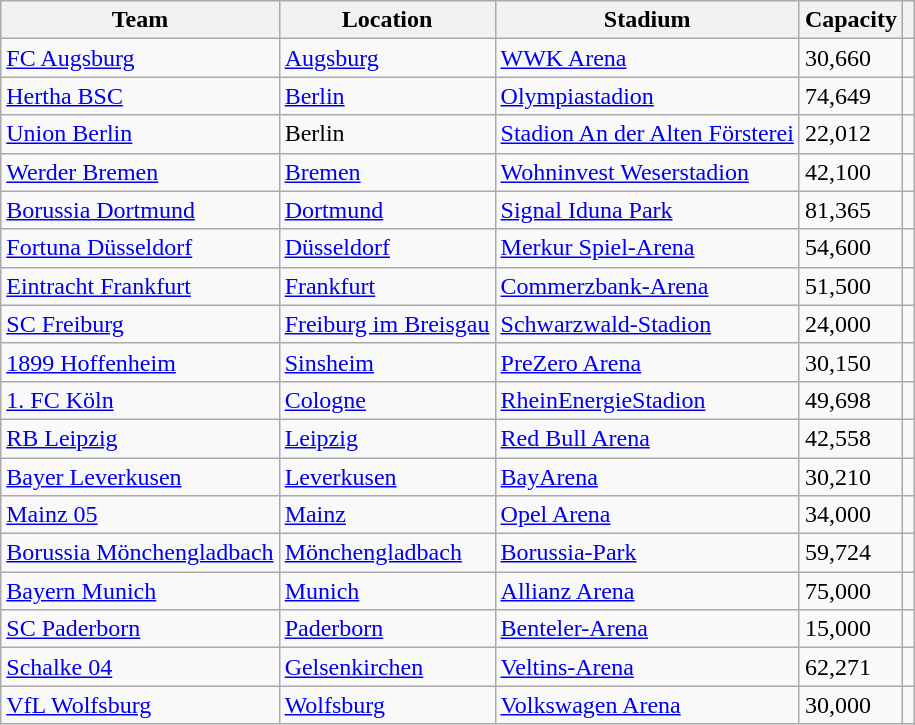<table class="wikitable sortable" style="text-align:left;">
<tr>
<th>Team</th>
<th>Location</th>
<th>Stadium</th>
<th>Capacity</th>
<th class="unsortable"></th>
</tr>
<tr>
<td data-sort-value="Augsburg"><a href='#'>FC Augsburg</a></td>
<td><a href='#'>Augsburg</a></td>
<td><a href='#'>WWK Arena</a></td>
<td>30,660</td>
<td style="text-align:center"></td>
</tr>
<tr>
<td data-sort-value="Berlin, Hertha"><a href='#'>Hertha BSC</a></td>
<td><a href='#'>Berlin</a></td>
<td><a href='#'>Olympiastadion</a></td>
<td>74,649</td>
<td style="text-align:center"></td>
</tr>
<tr>
<td data-sort-value="Berlin, Union"><a href='#'>Union Berlin</a></td>
<td>Berlin</td>
<td><a href='#'>Stadion An der Alten Försterei</a></td>
<td>22,012</td>
<td style="text-align:center"></td>
</tr>
<tr>
<td data-sort-value="Bremen"><a href='#'>Werder Bremen</a></td>
<td><a href='#'>Bremen</a></td>
<td><a href='#'>Wohninvest Weserstadion</a></td>
<td>42,100</td>
<td style="text-align:center"></td>
</tr>
<tr>
<td data-sort-value="Dortmund"><a href='#'>Borussia Dortmund</a></td>
<td><a href='#'>Dortmund</a></td>
<td><a href='#'>Signal Iduna Park</a></td>
<td>81,365</td>
<td style="text-align:center"></td>
</tr>
<tr>
<td data-sort-value="Dusseldorf"><a href='#'>Fortuna Düsseldorf</a></td>
<td><a href='#'>Düsseldorf</a></td>
<td><a href='#'>Merkur Spiel-Arena</a></td>
<td>54,600</td>
<td style="text-align:center"></td>
</tr>
<tr>
<td data-sort-value="Frankfurt"><a href='#'>Eintracht Frankfurt</a></td>
<td><a href='#'>Frankfurt</a></td>
<td><a href='#'>Commerzbank-Arena</a></td>
<td>51,500</td>
<td style="text-align:center"></td>
</tr>
<tr>
<td data-sort-value="Freiburg"><a href='#'>SC Freiburg</a></td>
<td><a href='#'>Freiburg im Breisgau</a></td>
<td><a href='#'>Schwarzwald-Stadion</a></td>
<td>24,000</td>
<td style="text-align:center"></td>
</tr>
<tr>
<td data-sort-value="Hoffenheim"><a href='#'>1899 Hoffenheim</a></td>
<td><a href='#'>Sinsheim</a></td>
<td><a href='#'>PreZero Arena</a></td>
<td>30,150</td>
<td style="text-align:center"></td>
</tr>
<tr>
<td data-sort-value="Koln"><a href='#'>1. FC Köln</a></td>
<td><a href='#'>Cologne</a></td>
<td><a href='#'>RheinEnergieStadion</a></td>
<td>49,698</td>
<td style="text-align:center"></td>
</tr>
<tr>
<td data-sort-value="Leipzig"><a href='#'>RB Leipzig</a></td>
<td><a href='#'>Leipzig</a></td>
<td><a href='#'>Red Bull Arena</a></td>
<td>42,558</td>
<td style="text-align:center"></td>
</tr>
<tr>
<td data-sort-value="Leverkusen"><a href='#'>Bayer Leverkusen</a></td>
<td><a href='#'>Leverkusen</a></td>
<td><a href='#'>BayArena</a></td>
<td>30,210</td>
<td style="text-align:center"></td>
</tr>
<tr>
<td data-sort-value="Mainz"><a href='#'>Mainz 05</a></td>
<td><a href='#'>Mainz</a></td>
<td><a href='#'>Opel Arena</a></td>
<td>34,000</td>
<td style="text-align:center"></td>
</tr>
<tr>
<td data-sort-value="Monchengladbach"><a href='#'>Borussia Mönchengladbach</a></td>
<td><a href='#'>Mönchengladbach</a></td>
<td><a href='#'>Borussia-Park</a></td>
<td>59,724</td>
<td style="text-align:center"></td>
</tr>
<tr>
<td data-sort-value="Munich"><a href='#'>Bayern Munich</a></td>
<td><a href='#'>Munich</a></td>
<td><a href='#'>Allianz Arena</a></td>
<td>75,000</td>
<td style="text-align:center"></td>
</tr>
<tr>
<td data-sort-value="Paderborn"><a href='#'>SC Paderborn</a></td>
<td><a href='#'>Paderborn</a></td>
<td><a href='#'>Benteler-Arena</a></td>
<td>15,000</td>
<td style="text-align:center"></td>
</tr>
<tr>
<td data-sort-value="Schalke"><a href='#'>Schalke 04</a></td>
<td><a href='#'>Gelsenkirchen</a></td>
<td><a href='#'>Veltins-Arena</a></td>
<td>62,271</td>
<td style="text-align:center"></td>
</tr>
<tr>
<td data-sort-value="Wolfsburg"><a href='#'>VfL Wolfsburg</a></td>
<td><a href='#'>Wolfsburg</a></td>
<td><a href='#'>Volkswagen Arena</a></td>
<td>30,000</td>
<td style="text-align:center"></td>
</tr>
</table>
